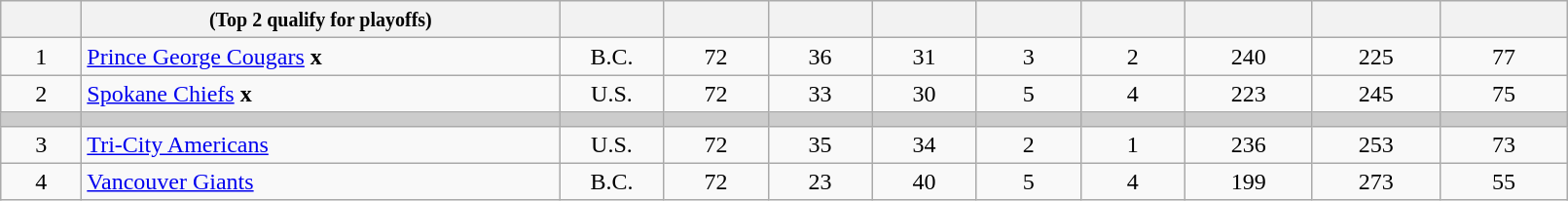<table class="wikitable sortable">
<tr>
<th style="width:3em"></th>
<th style="width:20em;" class="unsortable"><small>(Top 2 qualify for playoffs)</small></th>
<th style="width:4em;"></th>
<th style="width:4em;" class="unsortable"></th>
<th style="width:4em;"></th>
<th style="width:4em;"></th>
<th style="width:4em;"></th>
<th style="width:4em;"></th>
<th style="width:5em;"></th>
<th style="width:5em;"></th>
<th style="width:5em;"></th>
</tr>
<tr style="font-weight: ; text-align: center;">
<td>1</td>
<td style="text-align:left;"><a href='#'>Prince George Cougars</a> <strong>x</strong></td>
<td>B.C.</td>
<td>72</td>
<td>36</td>
<td>31</td>
<td>3</td>
<td>2</td>
<td>240</td>
<td>225</td>
<td>77</td>
</tr>
<tr style="font-weight: ; text-align: center;">
<td>2</td>
<td style="text-align:left;"><a href='#'>Spokane Chiefs</a> <strong>x</strong></td>
<td>U.S.</td>
<td>72</td>
<td>33</td>
<td>30</td>
<td>5</td>
<td>4</td>
<td>223</td>
<td>245</td>
<td>75</td>
</tr>
<tr style="color:#cccccc;background-color:#cccccc">
<td style="height:2px"></td>
<td></td>
<td></td>
<td></td>
<td></td>
<td></td>
<td></td>
<td></td>
<td></td>
<td></td>
<td></td>
</tr>
<tr style="text-align: center;">
<td>3</td>
<td style="text-align:left;"><a href='#'>Tri-City Americans</a></td>
<td>U.S.</td>
<td>72</td>
<td>35</td>
<td>34</td>
<td>2</td>
<td>1</td>
<td>236</td>
<td>253</td>
<td>73</td>
</tr>
<tr style="text-align: center;">
<td>4</td>
<td style="text-align:left;"><a href='#'>Vancouver Giants</a></td>
<td>B.C.</td>
<td>72</td>
<td>23</td>
<td>40</td>
<td>5</td>
<td>4</td>
<td>199</td>
<td>273</td>
<td>55</td>
</tr>
</table>
